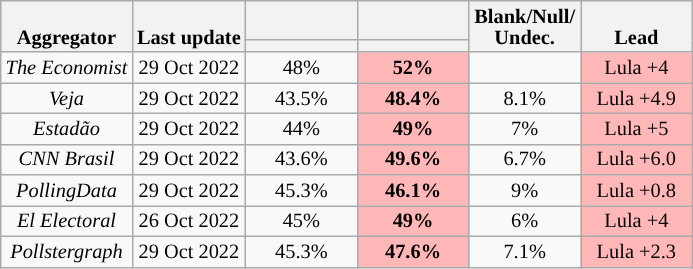<table class="nowrap wikitable" style="text-align:center;font-size:85%;line-height:14px">
<tr style="vertical-align:bottom">
<th rowspan="2">Aggregator</th>
<th rowspan="2">Last update</th>
<th style="width:5em"><br></th>
<th style="width:5em"><br></th>
<th rowspan="2" style="width:5em">Blank/Null/<br>Undec.</th>
<th rowspan="2" style="width:5em">Lead</th>
</tr>
<tr>
<th style="background:"></th>
<th style="background:"></th>
</tr>
<tr>
<td> <em>The Economist</em></td>
<td>29 Oct 2022</td>
<td>48%</td>
<td style="background:#ffb7b7;font-weight:bold">52%</td>
<td></td>
<td style="background:#ffb7b7;">Lula +4</td>
</tr>
<tr>
<td> <em>Veja</em></td>
<td>29 Oct 2022</td>
<td>43.5% </td>
<td style="background:#ffb7b7;font-weight:bold">48.4% </td>
<td>8.1% </td>
<td style="background:#ffb7b7;">Lula +4.9 </td>
</tr>
<tr>
<td> <em>Estadão</em></td>
<td>29 Oct 2022</td>
<td>44%</td>
<td style="background:#ffb7b7;font-weight:bold">49%</td>
<td>7%</td>
<td style="background:#ffb7b7;">Lula +5</td>
</tr>
<tr>
<td> <em>CNN Brasil</em></td>
<td>29 Oct 2022</td>
<td>43.6%</td>
<td style="background:#ffb7b7;font-weight:bold">49.6%</td>
<td>6.7%</td>
<td style="background:#ffb7b7;">Lula +6.0</td>
</tr>
<tr>
<td> <em>PollingData</em></td>
<td>29 Oct 2022</td>
<td>45.3%</td>
<td style="background:#ffb7b7;font-weight:bold">46.1%</td>
<td>9% </td>
<td style="background:#ffb7b7;">Lula +0.8</td>
</tr>
<tr>
<td> <em>El Electoral</em></td>
<td>26 Oct 2022</td>
<td>45%</td>
<td style="background:#ffb7b7;font-weight:bold">49%</td>
<td>6%</td>
<td style="background:#ffb7b7;">Lula +4</td>
</tr>
<tr>
<td> <em>Pollstergraph</em></td>
<td>29 Oct 2022</td>
<td>45.3%</td>
<td style="background:#ffb7b7;font-weight:bold">47.6%</td>
<td>7.1%</td>
<td style="background:#ffb7b7;">Lula +2.3</td>
</tr>
</table>
